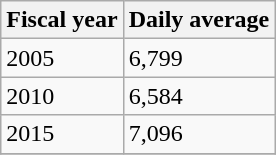<table class="wikitable">
<tr>
<th>Fiscal year</th>
<th>Daily average</th>
</tr>
<tr>
<td>2005</td>
<td>6,799</td>
</tr>
<tr>
<td>2010</td>
<td>6,584</td>
</tr>
<tr>
<td>2015</td>
<td>7,096</td>
</tr>
<tr>
</tr>
</table>
